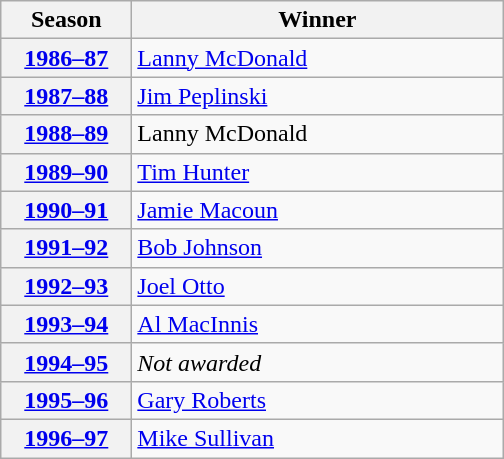<table class="wikitable">
<tr>
<th scope="col" style="width:5em">Season</th>
<th scope="col" style="width:15em">Winner</th>
</tr>
<tr>
<th scope="row"><a href='#'>1986–87</a></th>
<td><a href='#'>Lanny McDonald</a></td>
</tr>
<tr>
<th scope="row"><a href='#'>1987–88</a></th>
<td><a href='#'>Jim Peplinski</a></td>
</tr>
<tr>
<th scope="row"><a href='#'>1988–89</a></th>
<td>Lanny McDonald</td>
</tr>
<tr>
<th scope="row"><a href='#'>1989–90</a></th>
<td><a href='#'>Tim Hunter</a></td>
</tr>
<tr>
<th scope="row"><a href='#'>1990–91</a></th>
<td><a href='#'>Jamie Macoun</a></td>
</tr>
<tr>
<th scope="row"><a href='#'>1991–92</a></th>
<td><a href='#'>Bob Johnson</a></td>
</tr>
<tr>
<th scope="row"><a href='#'>1992–93</a></th>
<td><a href='#'>Joel Otto</a></td>
</tr>
<tr>
<th scope="row"><a href='#'>1993–94</a></th>
<td><a href='#'>Al MacInnis</a></td>
</tr>
<tr>
<th scope="row"><a href='#'>1994–95</a></th>
<td><em>Not awarded</em></td>
</tr>
<tr>
<th scope="row"><a href='#'>1995–96</a></th>
<td><a href='#'>Gary Roberts</a></td>
</tr>
<tr>
<th scope="row"><a href='#'>1996–97</a></th>
<td><a href='#'>Mike Sullivan</a></td>
</tr>
</table>
